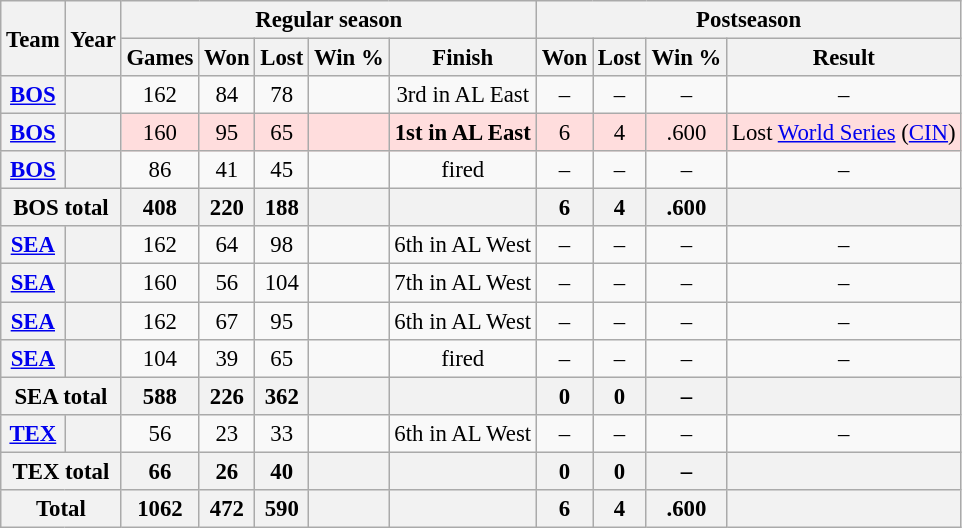<table class="wikitable" style="font-size: 95%; text-align:center;">
<tr>
<th rowspan="2">Team</th>
<th rowspan="2">Year</th>
<th colspan="5">Regular season</th>
<th colspan="4">Postseason</th>
</tr>
<tr>
<th>Games</th>
<th>Won</th>
<th>Lost</th>
<th>Win %</th>
<th>Finish</th>
<th>Won</th>
<th>Lost</th>
<th>Win %</th>
<th>Result</th>
</tr>
<tr>
<th><a href='#'>BOS</a></th>
<th></th>
<td>162</td>
<td>84</td>
<td>78</td>
<td></td>
<td>3rd in AL East</td>
<td>–</td>
<td>–</td>
<td>–</td>
<td>–</td>
</tr>
<tr style="background:#fdd">
<th><a href='#'>BOS</a></th>
<th></th>
<td>160</td>
<td>95</td>
<td>65</td>
<td></td>
<td><strong>1st in AL East</strong></td>
<td>6</td>
<td>4</td>
<td>.600</td>
<td>Lost <a href='#'>World Series</a> (<a href='#'>CIN</a>)</td>
</tr>
<tr>
<th><a href='#'>BOS</a></th>
<th></th>
<td>86</td>
<td>41</td>
<td>45</td>
<td></td>
<td>fired</td>
<td>–</td>
<td>–</td>
<td>–</td>
<td>–</td>
</tr>
<tr>
<th colspan="2">BOS total</th>
<th>408</th>
<th>220</th>
<th>188</th>
<th></th>
<th></th>
<th>6</th>
<th>4</th>
<th>.600</th>
<th></th>
</tr>
<tr>
<th><a href='#'>SEA</a></th>
<th></th>
<td>162</td>
<td>64</td>
<td>98</td>
<td></td>
<td>6th in AL West</td>
<td>–</td>
<td>–</td>
<td>–</td>
<td>–</td>
</tr>
<tr>
<th><a href='#'>SEA</a></th>
<th></th>
<td>160</td>
<td>56</td>
<td>104</td>
<td></td>
<td>7th in AL West</td>
<td>–</td>
<td>–</td>
<td>–</td>
<td>–</td>
</tr>
<tr>
<th><a href='#'>SEA</a></th>
<th></th>
<td>162</td>
<td>67</td>
<td>95</td>
<td></td>
<td>6th in AL West</td>
<td>–</td>
<td>–</td>
<td>–</td>
<td>–</td>
</tr>
<tr>
<th><a href='#'>SEA</a></th>
<th></th>
<td>104</td>
<td>39</td>
<td>65</td>
<td></td>
<td>fired</td>
<td>–</td>
<td>–</td>
<td>–</td>
<td>–</td>
</tr>
<tr>
<th colspan="2">SEA total</th>
<th>588</th>
<th>226</th>
<th>362</th>
<th></th>
<th></th>
<th>0</th>
<th>0</th>
<th>–</th>
<th></th>
</tr>
<tr>
<th><a href='#'>TEX</a></th>
<th></th>
<td>56</td>
<td>23</td>
<td>33</td>
<td></td>
<td>6th in AL West</td>
<td>–</td>
<td>–</td>
<td>–</td>
<td>–</td>
</tr>
<tr>
<th colspan="2">TEX total</th>
<th>66</th>
<th>26</th>
<th>40</th>
<th></th>
<th></th>
<th>0</th>
<th>0</th>
<th>–</th>
<th></th>
</tr>
<tr>
<th colspan="2">Total</th>
<th>1062</th>
<th>472</th>
<th>590</th>
<th></th>
<th></th>
<th>6</th>
<th>4</th>
<th>.600</th>
<th></th>
</tr>
</table>
